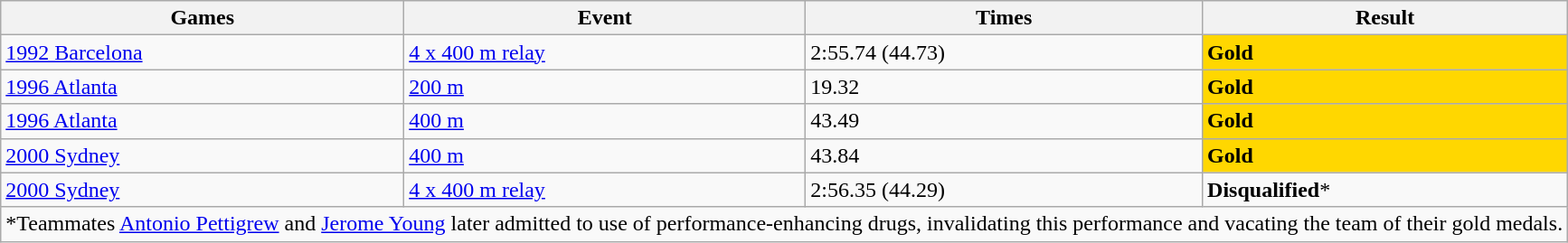<table class="wikitable">
<tr>
<th>Games</th>
<th>Event</th>
<th>Times</th>
<th>Result</th>
</tr>
<tr>
<td><a href='#'>1992 Barcelona</a></td>
<td><a href='#'>4 x 400 m relay</a></td>
<td>2:55.74 (44.73)  </td>
<td bgcolor=gold><strong>Gold</strong></td>
</tr>
<tr>
<td><a href='#'>1996 Atlanta</a></td>
<td><a href='#'>200 m</a></td>
<td>19.32  </td>
<td bgcolor=gold><strong>Gold</strong></td>
</tr>
<tr>
<td><a href='#'>1996 Atlanta</a></td>
<td><a href='#'>400 m</a></td>
<td>43.49 </td>
<td bgcolor=gold><strong>Gold</strong></td>
</tr>
<tr>
<td><a href='#'>2000 Sydney</a></td>
<td><a href='#'>400 m</a></td>
<td>43.84</td>
<td bgcolor=gold><strong>Gold</strong></td>
</tr>
<tr>
<td><a href='#'>2000 Sydney</a></td>
<td><a href='#'>4 x 400 m relay</a></td>
<td>2:56.35 (44.29)</td>
<td><strong>Disqualified</strong>*</td>
</tr>
<tr>
<td colspan=4>*Teammates <a href='#'>Antonio Pettigrew</a> and <a href='#'>Jerome Young</a> later admitted to use of performance-enhancing drugs, invalidating this performance and vacating the team of their gold medals.</td>
</tr>
</table>
